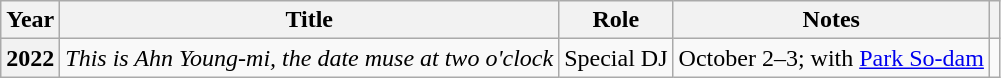<table class="wikitable plainrowheaders">
<tr>
<th scope="col">Year</th>
<th scope="col">Title</th>
<th scope="col">Role</th>
<th scope="col">Notes</th>
<th scope="col" class="unsortable"></th>
</tr>
<tr>
<th scope="row">2022</th>
<td><em>This is Ahn Young-mi, the date muse at two o'clock</em></td>
<td>Special DJ</td>
<td>October 2–3; with <a href='#'>Park So-dam</a></td>
<td style="text-align:center"></td>
</tr>
</table>
